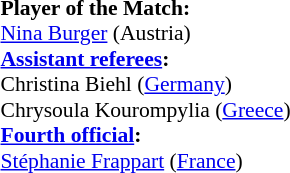<table width=100% style="font-size:90%">
<tr>
<td><br><strong>Player of the Match:</strong>
<br><a href='#'>Nina Burger</a> (Austria)<br><strong><a href='#'>Assistant referees</a>:</strong>
<br>Christina Biehl (<a href='#'>Germany</a>)
<br>Chrysoula Kourompylia (<a href='#'>Greece</a>)
<br><strong><a href='#'>Fourth official</a>:</strong>
<br><a href='#'>Stéphanie Frappart</a> (<a href='#'>France</a>)</td>
</tr>
</table>
